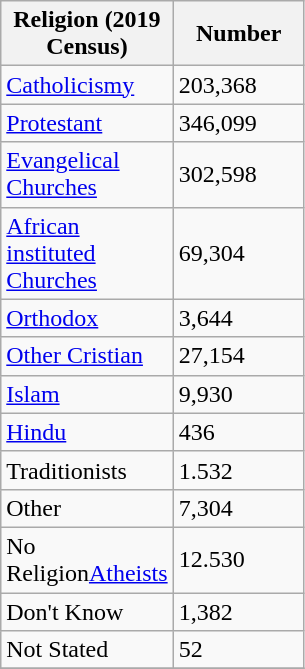<table class="wikitable">
<tr>
<th style="width:100px;">Religion (2019 Census)</th>
<th style="width:80px;">Number</th>
</tr>
<tr>
<td><a href='#'>Catholicismy</a></td>
<td>203,368</td>
</tr>
<tr>
<td><a href='#'>Protestant</a></td>
<td>346,099</td>
</tr>
<tr>
<td><a href='#'>Evangelical Churches</a></td>
<td>302,598</td>
</tr>
<tr>
<td><a href='#'>African instituted Churches</a></td>
<td>69,304</td>
</tr>
<tr>
<td><a href='#'>Orthodox</a></td>
<td>3,644</td>
</tr>
<tr>
<td><a href='#'>Other Cristian</a></td>
<td>27,154</td>
</tr>
<tr>
<td><a href='#'>Islam</a></td>
<td>9,930</td>
</tr>
<tr>
<td><a href='#'>Hindu</a></td>
<td>436</td>
</tr>
<tr>
<td>Traditionists</td>
<td>1.532</td>
</tr>
<tr>
<td>Other</td>
<td>7,304</td>
</tr>
<tr>
<td>No Religion<a href='#'>Atheists</a></td>
<td>12.530</td>
</tr>
<tr>
<td>Don't Know</td>
<td>1,382</td>
</tr>
<tr>
<td>Not Stated</td>
<td>52</td>
</tr>
<tr>
</tr>
</table>
